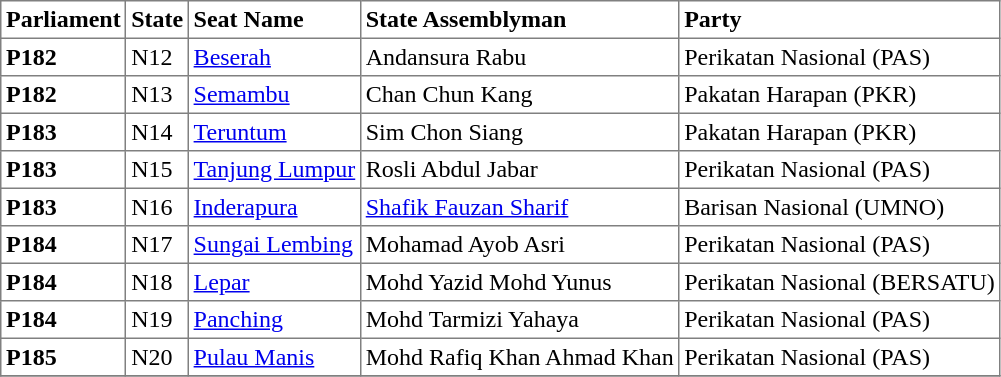<table class="toccolours sortable" border="1" cellpadding="3" style="border-collapse:collapse; text-align: left;">
<tr>
<th align="center">Parliament</th>
<th>State</th>
<th>Seat Name</th>
<th>State Assemblyman</th>
<th>Party</th>
</tr>
<tr>
<th align="left">P182</th>
<td>N12</td>
<td><a href='#'>Beserah</a></td>
<td>Andansura Rabu</td>
<td>Perikatan Nasional (PAS)</td>
</tr>
<tr>
<th>P182</th>
<td>N13</td>
<td><a href='#'>Semambu</a></td>
<td>Chan Chun Kang</td>
<td>Pakatan Harapan (PKR)</td>
</tr>
<tr>
<th>P183</th>
<td>N14</td>
<td><a href='#'>Teruntum</a></td>
<td>Sim Chon Siang</td>
<td>Pakatan Harapan (PKR)</td>
</tr>
<tr>
<th>P183</th>
<td>N15</td>
<td><a href='#'>Tanjung Lumpur</a></td>
<td>Rosli Abdul Jabar</td>
<td>Perikatan Nasional (PAS)</td>
</tr>
<tr>
<th>P183</th>
<td>N16</td>
<td><a href='#'>Inderapura</a></td>
<td><a href='#'>Shafik Fauzan Sharif</a></td>
<td>Barisan Nasional (UMNO)</td>
</tr>
<tr>
<th>P184</th>
<td>N17</td>
<td><a href='#'> Sungai Lembing</a></td>
<td>Mohamad Ayob Asri</td>
<td>Perikatan Nasional (PAS)</td>
</tr>
<tr>
<th>P184</th>
<td>N18</td>
<td><a href='#'>Lepar</a></td>
<td>Mohd Yazid Mohd Yunus</td>
<td>Perikatan Nasional (BERSATU)</td>
</tr>
<tr>
<th>P184</th>
<td>N19</td>
<td><a href='#'>Panching</a></td>
<td>Mohd Tarmizi Yahaya</td>
<td>Perikatan Nasional (PAS)</td>
</tr>
<tr>
<th>P185</th>
<td>N20</td>
<td><a href='#'>Pulau Manis</a></td>
<td>Mohd Rafiq Khan Ahmad Khan</td>
<td>Perikatan Nasional (PAS)</td>
</tr>
<tr>
</tr>
</table>
